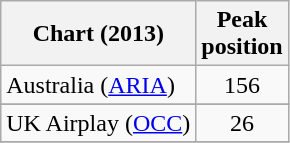<table class="wikitable sortable">
<tr>
<th>Chart (2013)</th>
<th>Peak<br>position</th>
</tr>
<tr>
<td align="left">Australia (<a href='#'>ARIA</a>)</td>
<td align="center">156</td>
</tr>
<tr>
</tr>
<tr>
</tr>
<tr>
</tr>
<tr>
</tr>
<tr>
</tr>
<tr>
</tr>
<tr>
<td align="left">UK Airplay (<a href='#'>OCC</a>)</td>
<td align="center">26</td>
</tr>
<tr>
</tr>
</table>
